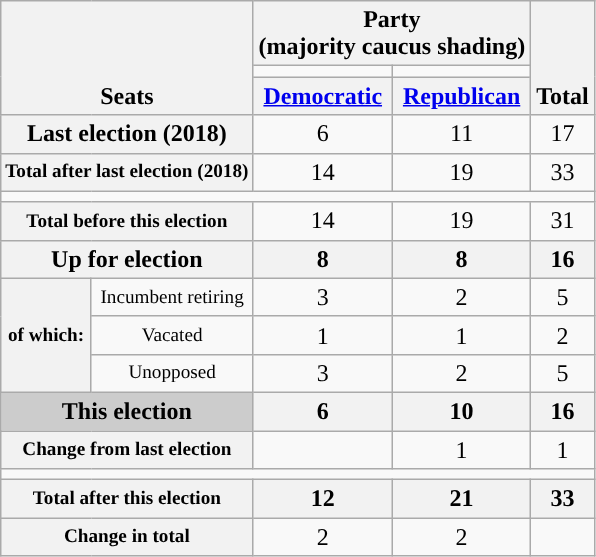<table class=wikitable style="text-align:center">
<tr style="vertical-align:bottom;">
<th rowspan=3 colspan=2>Seats</th>
<th colspan=2>Party <div>(majority caucus shading)</div></th>
<th rowspan=3>Total</th>
</tr>
<tr style="height:5px">
<td style="background-color:"></td>
<td style="background-color:"></td>
</tr>
<tr>
<th><a href='#'>Democratic</a></th>
<th><a href='#'>Republican</a></th>
</tr>
<tr>
<th nowrap colspan=2>Last election (2018)</th>
<td>6</td>
<td>11</td>
<td>17</td>
</tr>
<tr>
<th nowrap style="font-size:80%" colspan=2>Total after last election (2018)</th>
<td>14</td>
<td>19</td>
<td>33</td>
</tr>
<tr>
<td colspan=5></td>
</tr>
<tr>
<th nowrap style="font-size:80%" colspan=2>Total before this election</th>
<td>14</td>
<td>19</td>
<td>31</td>
</tr>
<tr>
<th colspan=2>Up for election</th>
<th>8</th>
<th>8</th>
<th>16</th>
</tr>
<tr>
<th style="font-size:80%" rowspan=3>of which:</th>
<td nowrap style="font-size:80%">Incumbent retiring</td>
<td>3</td>
<td>2</td>
<td>5</td>
</tr>
<tr>
<td nowrap style="font-size:80%">Vacated</td>
<td>1</td>
<td>1</td>
<td>2</td>
</tr>
<tr>
<td nowrap style="font-size:80%">Unopposed</td>
<td>3</td>
<td>2</td>
<td>5</td>
</tr>
<tr>
<th nowrap style="background:#ccc" colspan=2>This election</th>
<th>6</th>
<th>10</th>
<th>16</th>
</tr>
<tr>
<th nowrap style="font-size:80%"  colspan=2>Change from last election</th>
<td></td>
<td> 1</td>
<td> 1</td>
</tr>
<tr>
<td colspan=5></td>
</tr>
<tr>
<th nowrap style="font-size:80%" colspan=2>Total after this election</th>
<th>12</th>
<th>21</th>
<th>33</th>
</tr>
<tr>
<th nowrap style="font-size:80%"  colspan=2>Change in total</th>
<td> 2</td>
<td> 2</td>
<td></td>
</tr>
</table>
